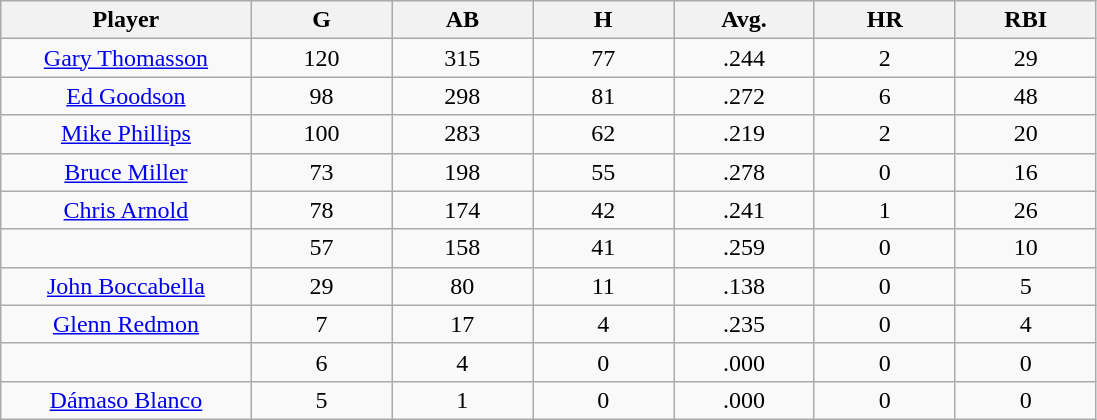<table class="wikitable sortable">
<tr>
<th bgcolor="#DDDDFF" width="16%">Player</th>
<th bgcolor="#DDDDFF" width="9%">G</th>
<th bgcolor="#DDDDFF" width="9%">AB</th>
<th bgcolor="#DDDDFF" width="9%">H</th>
<th bgcolor="#DDDDFF" width="9%">Avg.</th>
<th bgcolor="#DDDDFF" width="9%">HR</th>
<th bgcolor="#DDDDFF" width="9%">RBI</th>
</tr>
<tr align="center">
<td><a href='#'>Gary Thomasson</a></td>
<td>120</td>
<td>315</td>
<td>77</td>
<td>.244</td>
<td>2</td>
<td>29</td>
</tr>
<tr align=center>
<td><a href='#'>Ed Goodson</a></td>
<td>98</td>
<td>298</td>
<td>81</td>
<td>.272</td>
<td>6</td>
<td>48</td>
</tr>
<tr align=center>
<td><a href='#'>Mike Phillips</a></td>
<td>100</td>
<td>283</td>
<td>62</td>
<td>.219</td>
<td>2</td>
<td>20</td>
</tr>
<tr align=center>
<td><a href='#'>Bruce Miller</a></td>
<td>73</td>
<td>198</td>
<td>55</td>
<td>.278</td>
<td>0</td>
<td>16</td>
</tr>
<tr align=center>
<td><a href='#'>Chris Arnold</a></td>
<td>78</td>
<td>174</td>
<td>42</td>
<td>.241</td>
<td>1</td>
<td>26</td>
</tr>
<tr align=center>
<td></td>
<td>57</td>
<td>158</td>
<td>41</td>
<td>.259</td>
<td>0</td>
<td>10</td>
</tr>
<tr align="center">
<td><a href='#'>John Boccabella</a></td>
<td>29</td>
<td>80</td>
<td>11</td>
<td>.138</td>
<td>0</td>
<td>5</td>
</tr>
<tr align=center>
<td><a href='#'>Glenn Redmon</a></td>
<td>7</td>
<td>17</td>
<td>4</td>
<td>.235</td>
<td>0</td>
<td>4</td>
</tr>
<tr align=center>
<td></td>
<td>6</td>
<td>4</td>
<td>0</td>
<td>.000</td>
<td>0</td>
<td>0</td>
</tr>
<tr align="center">
<td><a href='#'>Dámaso Blanco</a></td>
<td>5</td>
<td>1</td>
<td>0</td>
<td>.000</td>
<td>0</td>
<td>0</td>
</tr>
</table>
